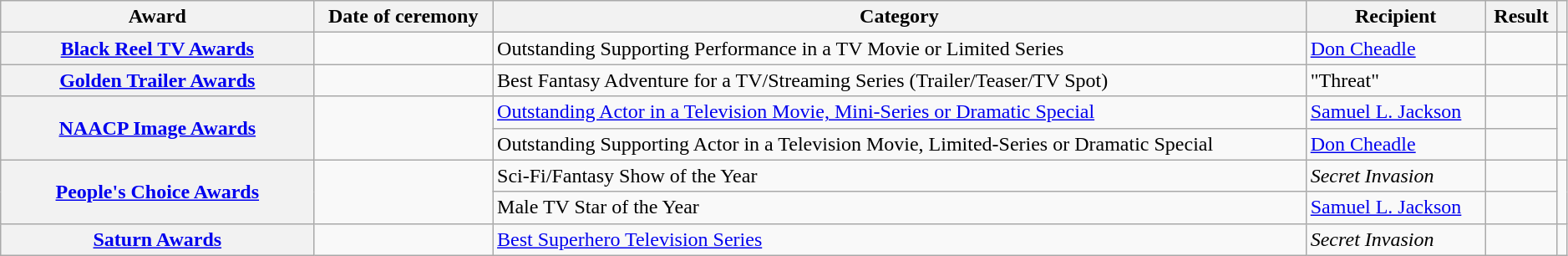<table class="wikitable sortable plainrowheaders col6center" style="width: 99%">
<tr>
<th scope="col" style="width: 20%;">Award</th>
<th scope="col">Date of ceremony</th>
<th scope="col">Category</th>
<th scope="col">Recipient</th>
<th scope="col">Result</th>
<th scope="col" class="unsortable"></th>
</tr>
<tr>
<th scope="row" style="text-align: center;"><a href='#'>Black Reel TV Awards</a></th>
<td><a href='#'></a></td>
<td>Outstanding Supporting Performance in a TV Movie or Limited Series</td>
<td><a href='#'>Don Cheadle</a></td>
<td></td>
<td></td>
</tr>
<tr>
<th scope="row" style="text-align: center;"><a href='#'>Golden Trailer Awards</a></th>
<td></td>
<td>Best Fantasy Adventure for a TV/Streaming Series (Trailer/Teaser/TV Spot)</td>
<td>"Threat"</td>
<td></td>
<td><br></td>
</tr>
<tr>
<th scope="row" rowspan="2" style="text-align: center;"><a href='#'>NAACP Image Awards</a></th>
<td rowspan="2"><a href='#'></a></td>
<td><a href='#'>Outstanding Actor in a Television Movie, Mini-Series or Dramatic Special</a></td>
<td><a href='#'>Samuel L. Jackson</a></td>
<td></td>
<td rowspan="2"><br></td>
</tr>
<tr>
<td>Outstanding Supporting Actor in a Television Movie, Limited-Series or Dramatic Special</td>
<td><a href='#'>Don Cheadle</a></td>
<td></td>
</tr>
<tr>
<th scope="row" rowspan="2" style="text-align: center;"><a href='#'>People's Choice Awards</a></th>
<td rowspan="2"><a href='#'></a></td>
<td>Sci-Fi/Fantasy Show of the Year</td>
<td><em>Secret Invasion</em></td>
<td></td>
<td rowspan="2"></td>
</tr>
<tr>
<td>Male TV Star of the Year</td>
<td><a href='#'>Samuel L. Jackson</a></td>
<td></td>
</tr>
<tr>
<th scope="row" style="text-align: center;"><a href='#'>Saturn Awards</a></th>
<td><a href='#'></a></td>
<td><a href='#'>Best Superhero Television Series</a></td>
<td><em>Secret Invasion</em></td>
<td></td>
<td></td>
</tr>
</table>
